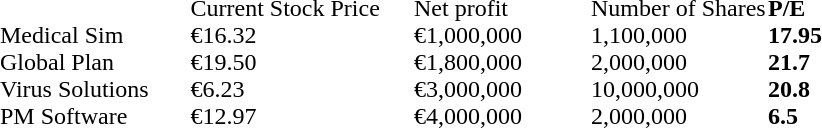<table cellspacing="0" cellpadding="0">
<tr ---->
<td width="127" valign="top"> </td>
<td width="149" valign="top">Current Stock Price</td>
<td width="118" valign="top">Net profit</td>
<td width="118" valign="top">Number of Shares</td>
<td width="58" valign="top"><strong> P/E </strong></td>
</tr>
<tr ---->
<td width="127" valign="top">Medical Sim</td>
<td width="149" valign="top">€16.32</td>
<td width="118" valign="top">€1,000,000</td>
<td width="118" valign="top">1,100,000</td>
<td width="58" valign="top"><strong> 17.95 </strong></td>
</tr>
<tr ---->
<td width="127" valign="top">Global Plan</td>
<td width="149" valign="top">€19.50</td>
<td width="118" valign="top">€1,800,000</td>
<td width="118" valign="top">2,000,000</td>
<td width="58" valign="top"><strong> 21.7 </strong></td>
</tr>
<tr ---->
<td width="127" valign="top">Virus Solutions</td>
<td width="149" valign="top">€6.23</td>
<td width="118" valign="top">€3,000,000</td>
<td width="118" valign="top">10,000,000</td>
<td width="58" valign="top"><strong> 20.8 </strong></td>
</tr>
<tr ---->
<td width="127" valign="top">PM Software</td>
<td width="149" valign="top">€12.97</td>
<td width="118" valign="top">€4,000,000</td>
<td width="118" valign="top">2,000,000</td>
<td width="58" valign="top"><strong> 6.5 </strong></td>
</tr>
</table>
